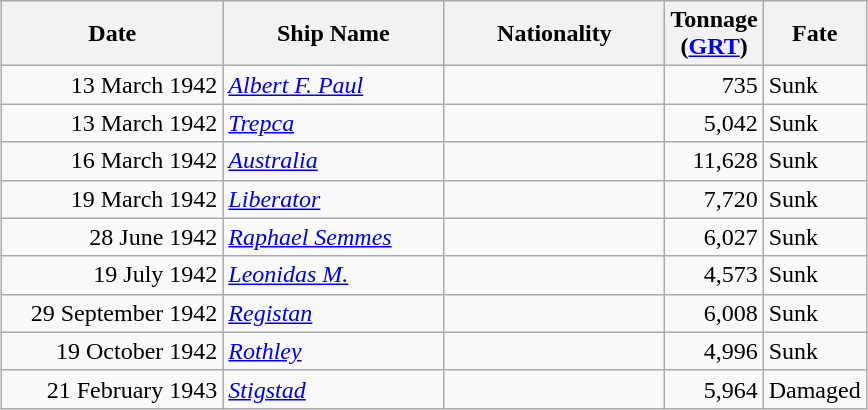<table class="wikitable sortable" style="margin: 1em auto 1em auto;">
<tr>
<th width="140px">Date</th>
<th width="140px">Ship Name</th>
<th width="140px">Nationality</th>
<th width="25px">Tonnage (<a href='#'>GRT</a>)</th>
<th width="30px">Fate</th>
</tr>
<tr>
<td align="right">13 March 1942</td>
<td align="left"><a href='#'><em>Albert F. Paul</em></a></td>
<td align="left"></td>
<td align="right">735</td>
<td align="left">Sunk</td>
</tr>
<tr>
<td align="right">13 March 1942</td>
<td align="left"><a href='#'><em>Trepca</em></a></td>
<td align="left"></td>
<td align="right">5,042</td>
<td align="left">Sunk</td>
</tr>
<tr>
<td align="right">16 March 1942</td>
<td align="left"><a href='#'><em>Australia</em></a></td>
<td align="left"></td>
<td align="right">11,628</td>
<td align="left">Sunk</td>
</tr>
<tr>
<td align="right">19 March 1942</td>
<td align="left"><a href='#'><em>Liberator</em></a></td>
<td align="left"></td>
<td align="right">7,720</td>
<td align="left">Sunk</td>
</tr>
<tr>
<td align="right">28 June 1942</td>
<td align="left"><a href='#'><em>Raphael Semmes</em></a></td>
<td align="left"></td>
<td align="right">6,027</td>
<td align="left">Sunk</td>
</tr>
<tr>
<td align="right">19 July 1942</td>
<td align="left"><a href='#'><em>Leonidas M.</em></a></td>
<td align="left"></td>
<td align="right">4,573</td>
<td align="left">Sunk</td>
</tr>
<tr>
<td align="right">29 September 1942</td>
<td align="left"><a href='#'><em>Registan</em></a></td>
<td align="left"></td>
<td align="right">6,008</td>
<td align="left">Sunk</td>
</tr>
<tr>
<td align="right">19 October 1942</td>
<td align="left"><a href='#'><em>Rothley</em></a></td>
<td align="left"></td>
<td align="right">4,996</td>
<td align="left">Sunk</td>
</tr>
<tr>
<td align="right">21 February 1943</td>
<td align="left"><a href='#'><em>Stigstad</em></a></td>
<td align="left"></td>
<td align="right">5,964</td>
<td align="left">Damaged</td>
</tr>
</table>
